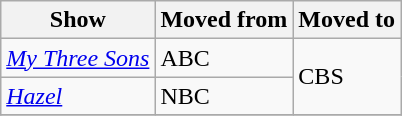<table class="wikitable sortable">
<tr>
<th>Show</th>
<th>Moved from</th>
<th>Moved to</th>
</tr>
<tr>
<td><em><a href='#'>My Three Sons</a></em></td>
<td>ABC</td>
<td rowspan=2>CBS</td>
</tr>
<tr>
<td><em><a href='#'>Hazel</a></em></td>
<td>NBC</td>
</tr>
<tr>
</tr>
</table>
